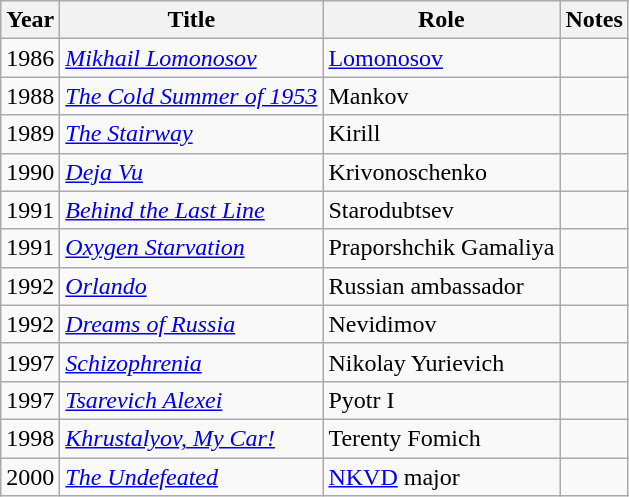<table class="wikitable sortable">
<tr>
<th>Year</th>
<th>Title</th>
<th>Role</th>
<th class="unsortable">Notes</th>
</tr>
<tr>
<td>1986</td>
<td><em><a href='#'>Mikhail Lomonosov</a></em></td>
<td><a href='#'>Lomonosov</a></td>
<td></td>
</tr>
<tr>
<td>1988</td>
<td><em><a href='#'>The Cold Summer of 1953</a></em></td>
<td>Mankov</td>
<td></td>
</tr>
<tr>
<td>1989</td>
<td><em><a href='#'>The Stairway</a></em></td>
<td>Kirill</td>
<td></td>
</tr>
<tr>
<td>1990</td>
<td><em><a href='#'>Deja Vu</a></em></td>
<td>Krivonoschenko</td>
<td></td>
</tr>
<tr>
<td>1991</td>
<td><em><a href='#'>Behind the Last Line</a></em></td>
<td>Starodubtsev</td>
<td></td>
</tr>
<tr>
<td>1991</td>
<td><em><a href='#'>Oxygen Starvation</a></em></td>
<td>Praporshchik Gamaliya</td>
<td></td>
</tr>
<tr>
<td>1992</td>
<td><em><a href='#'>Orlando</a></em></td>
<td>Russian ambassador</td>
<td></td>
</tr>
<tr>
<td>1992</td>
<td><em><a href='#'>Dreams of Russia</a></em></td>
<td>Nevidimov</td>
<td></td>
</tr>
<tr>
<td>1997</td>
<td><em><a href='#'>Schizophrenia</a></em></td>
<td>Nikolay Yurievich</td>
<td></td>
</tr>
<tr>
<td>1997</td>
<td><em><a href='#'>Tsarevich Alexei</a></em></td>
<td>Pyotr I</td>
<td></td>
</tr>
<tr>
<td>1998</td>
<td><em><a href='#'>Khrustalyov, My Car!</a></em></td>
<td>Terenty Fomich</td>
<td></td>
</tr>
<tr>
<td>2000</td>
<td><em><a href='#'>The Undefeated</a></em></td>
<td><a href='#'>NKVD</a> major</td>
<td></td>
</tr>
</table>
